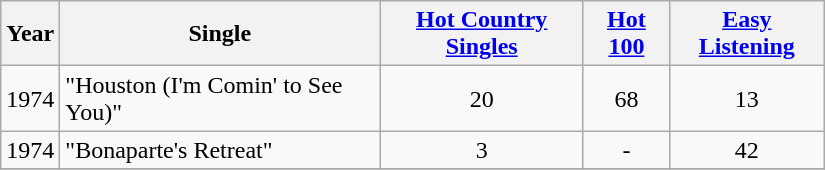<table border=1 cellspacing=0 cellpadding=2 width="550px" class="wikitable">
<tr>
<th align="left">Year</th>
<th align="left">Single</th>
<th align="left"><a href='#'>Hot Country Singles</a></th>
<th align="left"><a href='#'>Hot 100</a></th>
<th align="left"><a href='#'>Easy Listening</a></th>
</tr>
<tr>
<td align="center">1974</td>
<td align="left">"Houston (I'm Comin' to See You)"</td>
<td align="center">20</td>
<td align="center">68</td>
<td align="center">13</td>
</tr>
<tr>
<td align="center">1974</td>
<td align="left">"Bonaparte's Retreat"</td>
<td align="center">3</td>
<td align="center">-</td>
<td align="center">42</td>
</tr>
<tr>
</tr>
</table>
